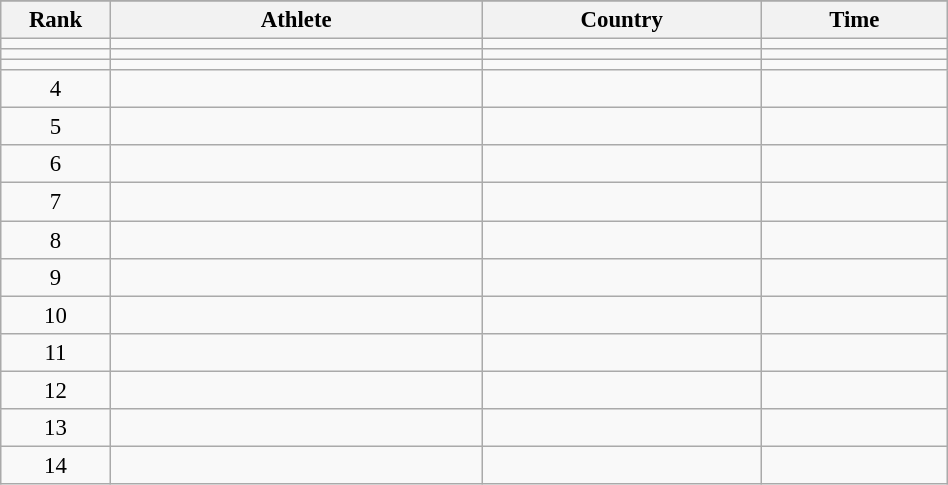<table class="wikitable sortable" style=" text-align:center; font-size:95%;" width="50%">
<tr>
</tr>
<tr>
<th width=5%>Rank</th>
<th width=20%>Athlete</th>
<th width=15%>Country</th>
<th width=10%>Time</th>
</tr>
<tr>
<td align=center></td>
<td align=left></td>
<td align=left></td>
<td></td>
</tr>
<tr>
<td align=center></td>
<td align=left></td>
<td align=left></td>
<td></td>
</tr>
<tr>
<td align=center></td>
<td align=left></td>
<td align=left></td>
<td></td>
</tr>
<tr>
<td align=center>4</td>
<td align=left></td>
<td align=left></td>
<td></td>
</tr>
<tr>
<td align=center>5</td>
<td align=left></td>
<td align=left></td>
<td></td>
</tr>
<tr>
<td align=center>6</td>
<td align=left></td>
<td align=left></td>
<td></td>
</tr>
<tr>
<td align=center>7</td>
<td align=left></td>
<td align=left></td>
<td></td>
</tr>
<tr>
<td align=center>8</td>
<td align=left></td>
<td align=left></td>
<td></td>
</tr>
<tr>
<td align=center>9</td>
<td align=left></td>
<td align=left></td>
<td></td>
</tr>
<tr>
<td align=center>10</td>
<td align=left></td>
<td align=left></td>
<td></td>
</tr>
<tr>
<td align=center>11</td>
<td align=left></td>
<td align=left></td>
<td></td>
</tr>
<tr>
<td align=center>12</td>
<td align=left></td>
<td align=left></td>
<td></td>
</tr>
<tr>
<td align=center>13</td>
<td align=left></td>
<td align=left></td>
<td></td>
</tr>
<tr>
<td align=center>14</td>
<td align=left></td>
<td align=left></td>
<td></td>
</tr>
</table>
